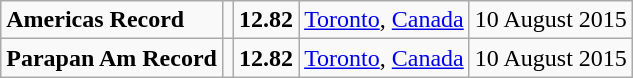<table class="wikitable">
<tr>
<td><strong>Americas Record</strong></td>
<td></td>
<td><strong>12.82</strong></td>
<td><a href='#'>Toronto</a>, <a href='#'>Canada</a></td>
<td>10 August 2015</td>
</tr>
<tr>
<td><strong>Parapan Am Record</strong></td>
<td></td>
<td><strong>12.82</strong></td>
<td><a href='#'>Toronto</a>, <a href='#'>Canada</a></td>
<td>10 August 2015</td>
</tr>
</table>
